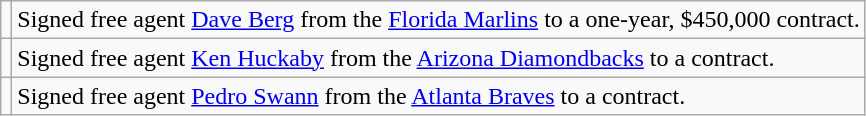<table class="wikitable">
<tr>
<td></td>
<td>Signed free agent <a href='#'>Dave Berg</a> from the <a href='#'>Florida Marlins</a> to a one-year, $450,000 contract.</td>
</tr>
<tr>
<td></td>
<td>Signed free agent <a href='#'>Ken Huckaby</a> from the <a href='#'>Arizona Diamondbacks</a> to a contract.</td>
</tr>
<tr>
<td></td>
<td>Signed free agent <a href='#'>Pedro Swann</a> from the <a href='#'>Atlanta Braves</a> to a contract.</td>
</tr>
</table>
